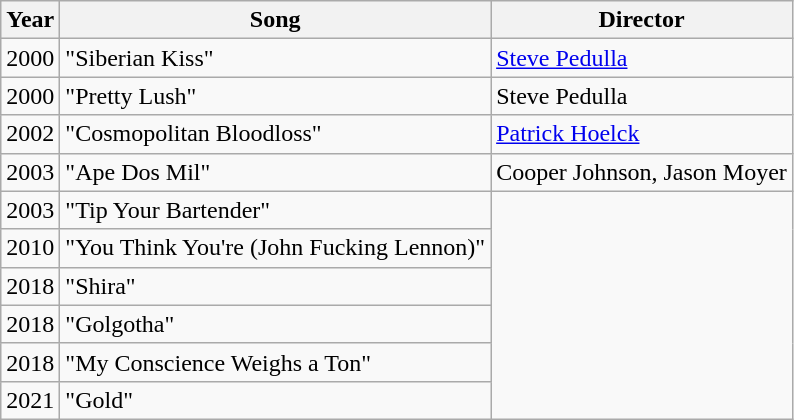<table class="wikitable">
<tr>
<th>Year</th>
<th>Song</th>
<th>Director</th>
</tr>
<tr>
<td>2000</td>
<td>"Siberian Kiss"</td>
<td><a href='#'>Steve Pedulla</a></td>
</tr>
<tr>
<td>2000</td>
<td>"Pretty Lush"</td>
<td>Steve Pedulla</td>
</tr>
<tr>
<td>2002</td>
<td>"Cosmopolitan Bloodloss"</td>
<td><a href='#'>Patrick Hoelck</a></td>
</tr>
<tr>
<td>2003</td>
<td>"Ape Dos Mil"</td>
<td>Cooper Johnson, Jason Moyer</td>
</tr>
<tr>
<td>2003</td>
<td>"Tip Your Bartender"</td>
</tr>
<tr>
<td>2010</td>
<td>"You Think You're (John Fucking Lennon)"</td>
</tr>
<tr>
<td>2018</td>
<td>"Shira"</td>
</tr>
<tr>
<td>2018</td>
<td>"Golgotha"</td>
</tr>
<tr>
<td>2018</td>
<td>"My Conscience Weighs a Ton"</td>
</tr>
<tr>
<td>2021</td>
<td>"Gold"</td>
</tr>
</table>
